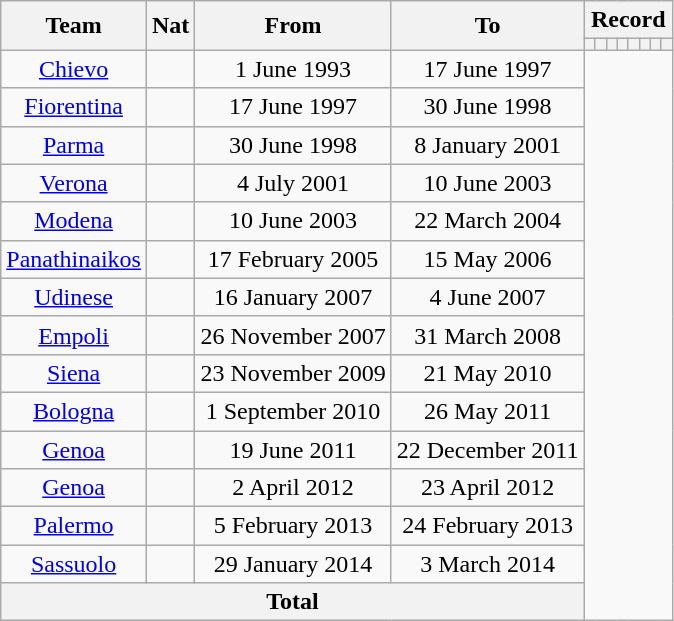<table class="wikitable" style="text-align: center">
<tr>
<th rowspan="2">Team</th>
<th rowspan="2">Nat</th>
<th rowspan="2">From</th>
<th rowspan="2">To</th>
<th colspan="8">Record</th>
</tr>
<tr>
<th></th>
<th></th>
<th></th>
<th></th>
<th></th>
<th></th>
<th></th>
<th></th>
</tr>
<tr>
<td><a href='#'>Chievo</a></td>
<td></td>
<td>1 June 1993</td>
<td>17 June 1997<br></td>
</tr>
<tr>
<td><a href='#'>Fiorentina</a></td>
<td></td>
<td>17 June 1997</td>
<td>30 June 1998<br></td>
</tr>
<tr>
<td><a href='#'>Parma</a></td>
<td></td>
<td>30 June 1998</td>
<td>8 January 2001<br></td>
</tr>
<tr>
<td><a href='#'>Verona</a></td>
<td></td>
<td>4 July 2001</td>
<td>10 June 2003<br></td>
</tr>
<tr>
<td><a href='#'>Modena</a></td>
<td></td>
<td>10 June 2003</td>
<td>22 March 2004<br></td>
</tr>
<tr>
<td><a href='#'>Panathinaikos</a></td>
<td></td>
<td>17 February 2005</td>
<td>15 May 2006<br></td>
</tr>
<tr>
<td><a href='#'>Udinese</a></td>
<td></td>
<td>16 January 2007</td>
<td>4 June 2007<br></td>
</tr>
<tr>
<td><a href='#'>Empoli</a></td>
<td></td>
<td>26 November 2007</td>
<td>31 March 2008<br></td>
</tr>
<tr>
<td><a href='#'>Siena</a></td>
<td></td>
<td>23 November 2009</td>
<td>21 May 2010<br></td>
</tr>
<tr>
<td><a href='#'>Bologna</a></td>
<td></td>
<td>1 September 2010</td>
<td>26 May 2011<br></td>
</tr>
<tr>
<td><a href='#'>Genoa</a></td>
<td></td>
<td>19 June 2011</td>
<td>22 December 2011<br></td>
</tr>
<tr>
<td><a href='#'>Genoa</a></td>
<td></td>
<td>2 April 2012</td>
<td>23 April 2012<br></td>
</tr>
<tr>
<td><a href='#'>Palermo</a></td>
<td></td>
<td>5 February 2013</td>
<td>24 February 2013<br></td>
</tr>
<tr>
<td><a href='#'>Sassuolo</a></td>
<td></td>
<td>29 January 2014</td>
<td>3 March 2014<br></td>
</tr>
<tr>
<th colspan=4>Total<br></th>
</tr>
</table>
